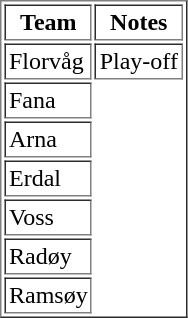<table border="1" cellpadding="2">
<tr>
<th>Team</th>
<th>Notes</th>
</tr>
<tr>
<td>Florvåg</td>
<td>Play-off</td>
</tr>
<tr>
<td>Fana</td>
</tr>
<tr>
<td>Arna</td>
</tr>
<tr>
<td>Erdal</td>
</tr>
<tr>
<td>Voss</td>
</tr>
<tr>
<td>Radøy</td>
</tr>
<tr>
<td>Ramsøy</td>
</tr>
</table>
